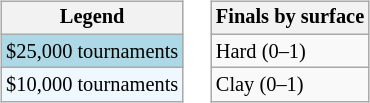<table>
<tr valign=top>
<td><br><table class="wikitable" style=font-size:85%;>
<tr>
<th>Legend</th>
</tr>
<tr style="background:lightblue;">
<td>$25,000 tournaments</td>
</tr>
<tr style="background:#f0f8ff;">
<td>$10,000 tournaments</td>
</tr>
</table>
</td>
<td><br><table class="wikitable" style=font-size:85%;>
<tr>
<th>Finals by surface</th>
</tr>
<tr>
<td>Hard (0–1)</td>
</tr>
<tr>
<td>Clay (0–1)</td>
</tr>
</table>
</td>
</tr>
</table>
